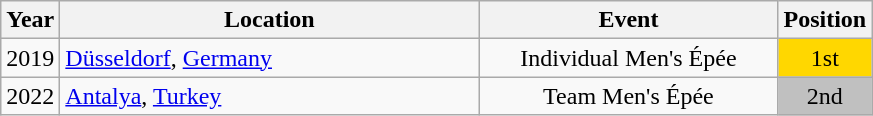<table class="wikitable" style="text-align:center;">
<tr>
<th>Year</th>
<th style="width:17em">Location</th>
<th style="width:12em">Event</th>
<th>Position</th>
</tr>
<tr>
<td>2019</td>
<td rowspan="1" align="left"> <a href='#'>Düsseldorf</a>, <a href='#'>Germany</a></td>
<td>Individual Men's Épée</td>
<td bgcolor="gold">1st</td>
</tr>
<tr>
<td>2022</td>
<td rowspan="1" align="left"> <a href='#'>Antalya</a>, <a href='#'>Turkey</a></td>
<td>Team Men's Épée</td>
<td bgcolor="silver">2nd</td>
</tr>
</table>
